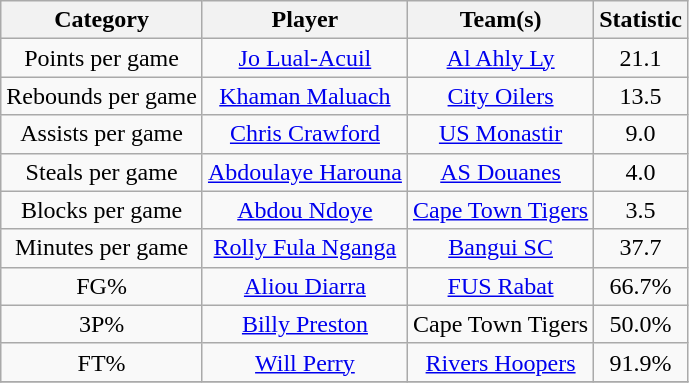<table class="wikitable" style="text-align:center">
<tr>
<th>Category</th>
<th>Player</th>
<th>Team(s)</th>
<th>Statistic</th>
</tr>
<tr>
<td>Points per game</td>
<td><a href='#'>Jo Lual-Acuil</a></td>
<td><a href='#'>Al Ahly Ly</a></td>
<td>21.1</td>
</tr>
<tr>
<td>Rebounds per game</td>
<td><a href='#'>Khaman Maluach</a></td>
<td><a href='#'>City Oilers</a></td>
<td>13.5</td>
</tr>
<tr>
<td>Assists per game</td>
<td><a href='#'>Chris Crawford</a></td>
<td><a href='#'>US Monastir</a></td>
<td>9.0</td>
</tr>
<tr>
<td>Steals per game</td>
<td><a href='#'>Abdoulaye Harouna</a></td>
<td><a href='#'>AS Douanes</a></td>
<td>4.0</td>
</tr>
<tr>
<td>Blocks per game</td>
<td><a href='#'>Abdou Ndoye</a></td>
<td><a href='#'>Cape Town Tigers</a></td>
<td>3.5</td>
</tr>
<tr>
<td>Minutes per game</td>
<td><a href='#'>Rolly Fula Nganga</a></td>
<td><a href='#'>Bangui SC</a></td>
<td>37.7</td>
</tr>
<tr>
<td>FG%</td>
<td><a href='#'>Aliou Diarra</a></td>
<td><a href='#'>FUS Rabat</a></td>
<td>66.7%</td>
</tr>
<tr>
<td>3P%</td>
<td><a href='#'>Billy Preston</a></td>
<td>Cape Town Tigers</td>
<td>50.0%</td>
</tr>
<tr>
<td>FT%</td>
<td><a href='#'>Will Perry</a></td>
<td><a href='#'>Rivers Hoopers</a></td>
<td>91.9%</td>
</tr>
<tr>
</tr>
</table>
